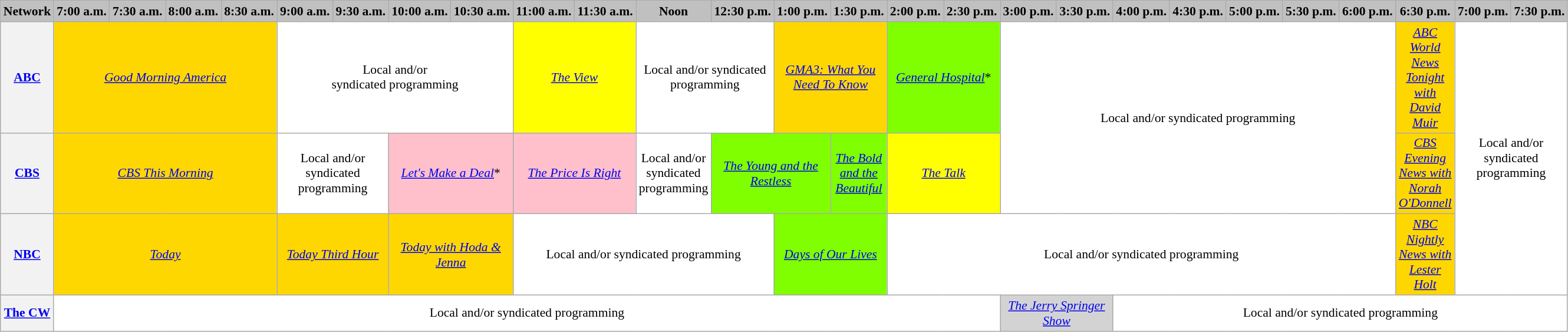<table class="wikitable" style="width:100%;margin-right:0;font-size:90%;text-align:center">
<tr>
<th style="background:#C0C0C0; text-align:center;">Network</th>
<th style="background:#C0C0C0; text-align:center;">7:00 a.m.</th>
<th style="background:#C0C0C0; text-align:center;">7:30 a.m.</th>
<th style="background:#C0C0C0; text-align:center;">8:00 a.m.</th>
<th style="background:#C0C0C0; text-align:center;">8:30 a.m.</th>
<th style="background:#C0C0C0; text-align:center;">9:00 a.m.</th>
<th style="background:#C0C0C0; text-align:center;">9:30 a.m.</th>
<th style="background:#C0C0C0; text-align:center;">10:00 a.m.</th>
<th style="background:#C0C0C0; text-align:center;">10:30 a.m.</th>
<th style="background:#C0C0C0; text-align:center;">11:00 a.m.</th>
<th style="background:#C0C0C0; text-align:center;">11:30 a.m.</th>
<th style="background:#C0C0C0; text-align:center;">Noon</th>
<th style="background:#C0C0C0; text-align:center;">12:30 p.m.</th>
<th style="background:#C0C0C0; text-align:center;">1:00 p.m.</th>
<th style="background:#C0C0C0; text-align:center;">1:30 p.m.</th>
<th style="background:#C0C0C0; text-align:center;">2:00 p.m.</th>
<th style="background:#C0C0C0; text-align:center;">2:30 p.m.</th>
<th style="background:#C0C0C0; text-align:center;">3:00 p.m.</th>
<th style="background:#C0C0C0; text-align:center;">3:30 p.m.</th>
<th style="background:#C0C0C0; text-align:center;">4:00 p.m.</th>
<th style="background:#C0C0C0; text-align:center;">4:30 p.m.</th>
<th style="background:#C0C0C0; text-align:center;">5:00 p.m.</th>
<th style="background:#C0C0C0; text-align:center;">5:30 p.m.</th>
<th style="background:#C0C0C0; text-align:center;">6:00 p.m.</th>
<th style="background:#C0C0C0; text-align:center;">6:30 p.m.</th>
<th style="background:#C0C0C0; text-align:center;">7:00 p.m.</th>
<th style="background:#C0C0C0; text-align:center;">7:30 p.m.</th>
</tr>
<tr>
<th><a href='#'>ABC</a></th>
<td bgcolor="gold" colspan="4"><em><a href='#'>Good Morning America</a></em></td>
<td bgcolor="white" colspan="4">Local and/or<br>syndicated programming</td>
<td bgcolor="yellow" colspan="2"><em><a href='#'>The View</a></em></td>
<td bgcolor="white" colspan="2">Local and/or syndicated programming</td>
<td bgcolor="gold" colspan="2"><em><a href='#'>GMA3: What You Need To Know</a></em></td>
<td bgcolor="chartreuse" colspan="2"><em><a href='#'>General Hospital</a></em>*</td>
<td bgcolor="white" colspan="7" rowspan="2">Local and/or syndicated programming</td>
<td bgcolor="gold"><em><a href='#'>ABC World News Tonight with David Muir</a></em></td>
<td bgcolor="white" colspan="2" rowspan="3">Local and/or syndicated programming</td>
</tr>
<tr>
<th><a href='#'>CBS</a></th>
<td bgcolor="gold" colspan="4"><em><a href='#'>CBS This Morning</a></em></td>
<td bgcolor="white" colspan="2">Local and/or syndicated programming</td>
<td bgcolor="pink" colspan="2"><em><a href='#'>Let's Make a Deal</a></em>*</td>
<td bgcolor="pink" colspan="2"><em><a href='#'>The Price Is Right</a></em></td>
<td bgcolor="white">Local and/or <br> syndicated programming</td>
<td bgcolor="chartreuse" colspan="2"><em><a href='#'>The Young and the Restless</a></em></td>
<td bgcolor="chartreuse"><em><a href='#'>The Bold and the Beautiful</a></em></td>
<td bgcolor="yellow" colspan="2"><em><a href='#'>The Talk</a></em></td>
<td bgcolor="gold"><em><a href='#'>CBS Evening News with Norah O'Donnell</a></em></td>
</tr>
<tr>
<th><a href='#'>NBC</a></th>
<td bgcolor="gold" colspan="4"><em><a href='#'>Today</a></em></td>
<td bgcolor="gold" colspan="2"><em><a href='#'>Today Third Hour</a></em></td>
<td bgcolor="gold" colspan="2"><em><a href='#'>Today with Hoda & Jenna</a></em></td>
<td bgcolor="white" colspan="4">Local and/or syndicated programming</td>
<td bgcolor="chartreuse" colspan="2"><em><a href='#'>Days of Our Lives</a></em></td>
<td bgcolor="white" colspan="9">Local and/or syndicated programming</td>
<td bgcolor="gold"><em><a href='#'>NBC Nightly News with Lester Holt</a></em></td>
</tr>
<tr>
<th><a href='#'>The CW</a></th>
<td bgcolor="white" colspan="16">Local and/or syndicated programming</td>
<td bgcolor="lightgray" colspan="2"><em><a href='#'>The Jerry Springer Show</a></em> </td>
<td bgcolor="white" colspan="8">Local and/or syndicated programming</td>
</tr>
</table>
